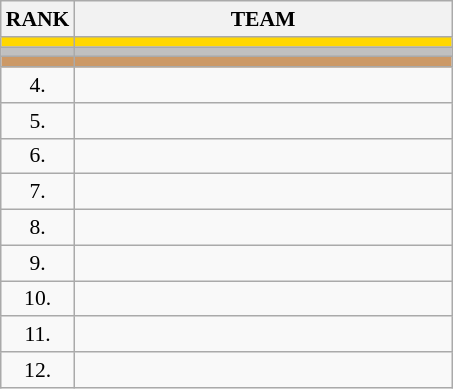<table class="wikitable" style="border-collapse: collapse; font-size: 90%;">
<tr>
<th>RANK</th>
<th align="left" style="width: 17em">TEAM</th>
</tr>
<tr bgcolor=gold>
<td align="center"></td>
<td></td>
</tr>
<tr bgcolor=silver>
<td align="center"></td>
<td></td>
</tr>
<tr bgcolor=cc9966>
<td align="center"></td>
<td></td>
</tr>
<tr>
<td align="center">4.</td>
<td></td>
</tr>
<tr>
<td align="center">5.</td>
<td></td>
</tr>
<tr>
<td align="center">6.</td>
<td></td>
</tr>
<tr>
<td align="center">7.</td>
<td></td>
</tr>
<tr>
<td align="center">8.</td>
<td></td>
</tr>
<tr>
<td align="center">9.</td>
<td></td>
</tr>
<tr>
<td align="center">10.</td>
<td></td>
</tr>
<tr>
<td align="center">11.</td>
<td></td>
</tr>
<tr>
<td align="center">12.</td>
<td></td>
</tr>
</table>
